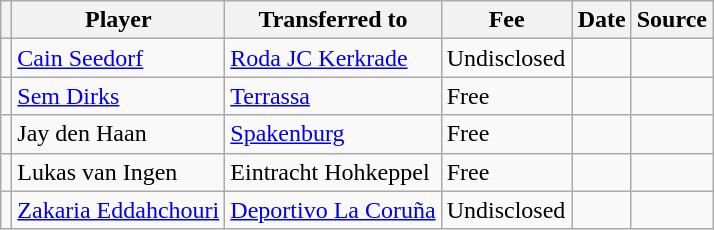<table class="wikitable plainrowheaders sortable">
<tr>
<th></th>
<th scope="col">Player</th>
<th>Transferred to</th>
<th style="width: 80px;">Fee</th>
<th scope="col">Date</th>
<th scope="col">Source</th>
</tr>
<tr>
<td align="center"></td>
<td> <a href='#'>Cain Seedorf</a></td>
<td> <a href='#'>Roda JC Kerkrade</a></td>
<td>Undisclosed</td>
<td></td>
<td></td>
</tr>
<tr>
<td align="center"></td>
<td> <a href='#'>Sem Dirks</a></td>
<td> <a href='#'>Terrassa</a></td>
<td>Free</td>
<td></td>
<td></td>
</tr>
<tr>
<td align="center"></td>
<td> Jay den Haan</td>
<td> <a href='#'>Spakenburg</a></td>
<td>Free</td>
<td></td>
<td></td>
</tr>
<tr>
<td align="center"></td>
<td> Lukas van Ingen</td>
<td> Eintracht Hohkeppel</td>
<td>Free</td>
<td></td>
<td></td>
</tr>
<tr>
<td align="center"></td>
<td> <a href='#'>Zakaria Eddahchouri</a></td>
<td> <a href='#'>Deportivo La Coruña</a></td>
<td>Undisclosed</td>
<td></td>
<td></td>
</tr>
</table>
